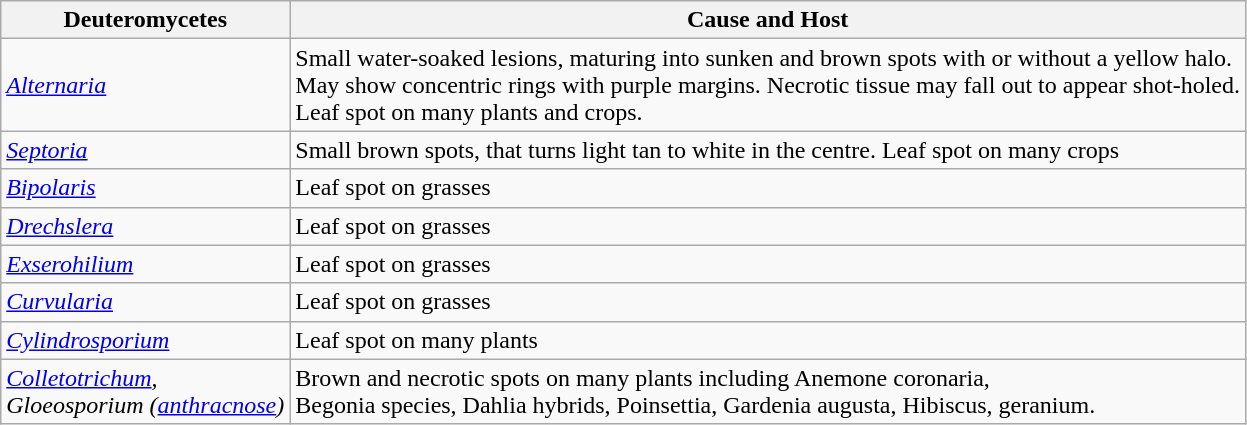<table class="wikitable">
<tr>
<th>Deuteromycetes</th>
<th>Cause and Host</th>
</tr>
<tr>
<td><em><a href='#'>Alternaria</a></em></td>
<td>Small water-soaked lesions, maturing into sunken and brown spots with or without a yellow halo.<br>May show concentric rings with purple margins. Necrotic tissue may fall out to appear shot-holed.<br>Leaf spot on many plants and crops.</td>
</tr>
<tr>
<td><em><a href='#'>Septoria</a></em></td>
<td>Small brown spots, that turns light tan to white in the centre. Leaf spot on many crops</td>
</tr>
<tr>
<td><em><a href='#'>Bipolaris</a></em></td>
<td>Leaf spot on grasses</td>
</tr>
<tr>
<td><em><a href='#'>Drechslera</a></em></td>
<td>Leaf spot on grasses</td>
</tr>
<tr>
<td><em><a href='#'>Exserohilium</a></em></td>
<td>Leaf spot on grasses</td>
</tr>
<tr>
<td><em><a href='#'>Curvularia</a></em></td>
<td>Leaf spot on grasses</td>
</tr>
<tr>
<td><em><a href='#'>Cylindrosporium</a></em></td>
<td>Leaf spot on many plants</td>
</tr>
<tr>
<td><em><a href='#'>Colletotrichum</a>,</em><br><em>Gloeosporium (<a href='#'>anthracnose</a>)</em></td>
<td>Brown and necrotic spots on many plants including Anemone coronaria,<br>Begonia species, Dahlia hybrids, Poinsettia, Gardenia augusta, Hibiscus, geranium.</td>
</tr>
</table>
